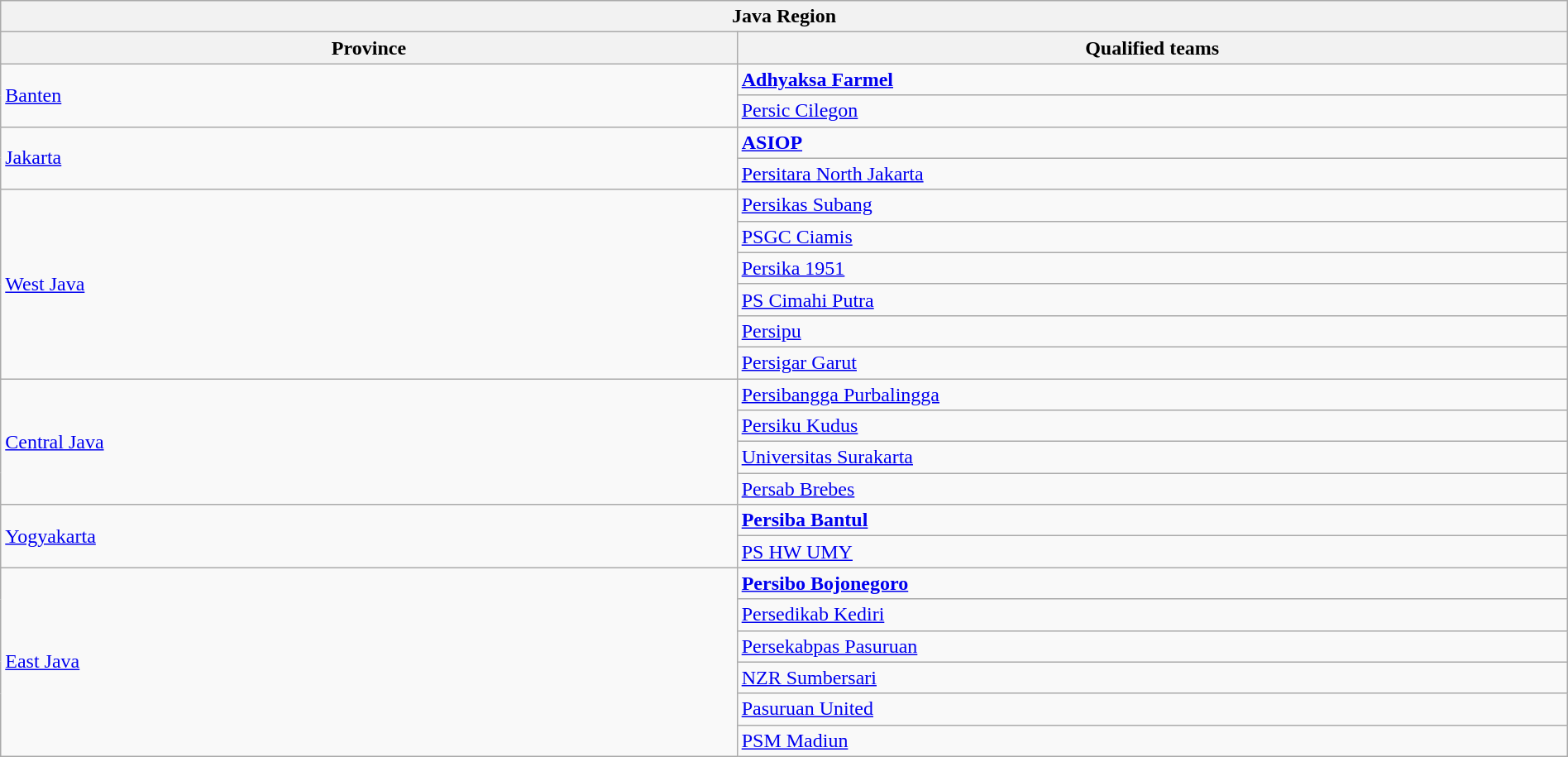<table class="wikitable sortable" style="width:100%;">
<tr>
<th colspan="2"><strong>Java Region</strong></th>
</tr>
<tr>
<th style="width:47%;">Province</th>
<th style="width:53%;">Qualified teams</th>
</tr>
<tr>
<td rowspan="2"> <a href='#'>Banten</a></td>
<td><strong><a href='#'>Adhyaksa Farmel</a></strong></td>
</tr>
<tr>
<td><a href='#'>Persic Cilegon</a></td>
</tr>
<tr>
<td rowspan="2"> <a href='#'>Jakarta</a></td>
<td><strong><a href='#'>ASIOP</a></strong></td>
</tr>
<tr>
<td><a href='#'>Persitara North Jakarta</a></td>
</tr>
<tr>
<td rowspan="6"> <a href='#'>West Java</a></td>
<td><a href='#'>Persikas Subang</a></td>
</tr>
<tr>
<td><a href='#'>PSGC Ciamis</a></td>
</tr>
<tr>
<td><a href='#'>Persika 1951</a></td>
</tr>
<tr>
<td><a href='#'>PS Cimahi Putra</a></td>
</tr>
<tr>
<td><a href='#'>Persipu</a></td>
</tr>
<tr>
<td><a href='#'>Persigar Garut</a></td>
</tr>
<tr>
<td rowspan="4"> <a href='#'>Central Java</a></td>
<td><a href='#'>Persibangga Purbalingga</a></td>
</tr>
<tr>
<td><a href='#'>Persiku Kudus</a></td>
</tr>
<tr>
<td><a href='#'>Universitas Surakarta</a></td>
</tr>
<tr>
<td><a href='#'>Persab Brebes</a></td>
</tr>
<tr>
<td rowspan="2"> <a href='#'>Yogyakarta</a></td>
<td><strong><a href='#'>Persiba Bantul</a></strong></td>
</tr>
<tr>
<td><a href='#'>PS HW UMY</a></td>
</tr>
<tr>
<td rowspan="6"> <a href='#'>East Java</a></td>
<td><strong><a href='#'>Persibo Bojonegoro</a></strong></td>
</tr>
<tr>
<td><a href='#'>Persedikab Kediri</a></td>
</tr>
<tr>
<td><a href='#'>Persekabpas Pasuruan</a></td>
</tr>
<tr>
<td><a href='#'>NZR Sumbersari</a></td>
</tr>
<tr>
<td><a href='#'>Pasuruan United</a></td>
</tr>
<tr>
<td><a href='#'>PSM Madiun</a></td>
</tr>
</table>
